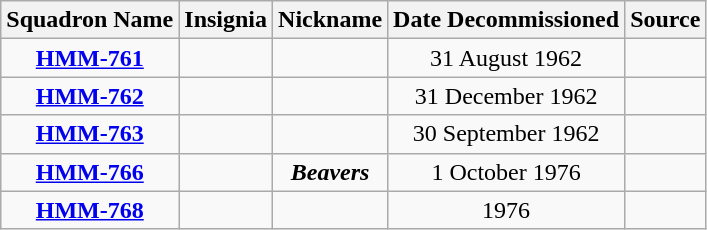<table class="wikitable" style="text-align:center;">
<tr>
<th>Squadron Name</th>
<th>Insignia</th>
<th>Nickname</th>
<th>Date Decommissioned</th>
<th>Source</th>
</tr>
<tr>
<td><strong><a href='#'>HMM-761</a></strong></td>
<td></td>
<td></td>
<td>31 August 1962</td>
<td></td>
</tr>
<tr>
<td><strong><a href='#'>HMM-762</a></strong></td>
<td></td>
<td></td>
<td>31 December 1962</td>
<td></td>
</tr>
<tr>
<td><strong><a href='#'>HMM-763</a></strong></td>
<td></td>
<td></td>
<td>30 September 1962</td>
<td></td>
</tr>
<tr>
<td><strong><a href='#'>HMM-766</a></strong></td>
<td></td>
<td><strong><em>Beavers</em></strong></td>
<td>1 October 1976</td>
<td></td>
</tr>
<tr>
<td><strong><a href='#'>HMM-768</a></strong></td>
<td></td>
<td></td>
<td>1976</td>
<td></td>
</tr>
</table>
